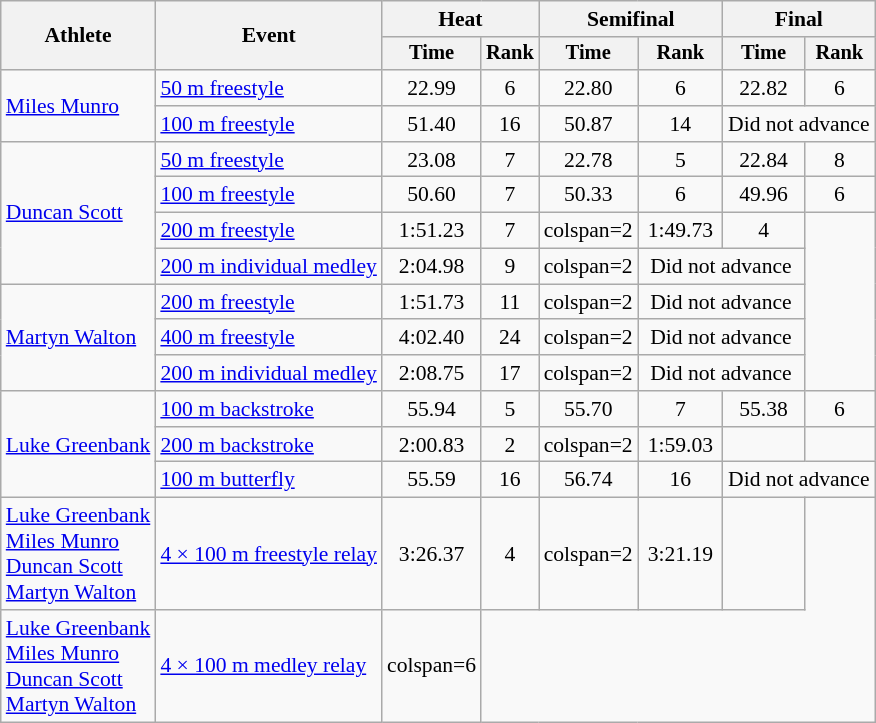<table class=wikitable style="font-size:90%">
<tr>
<th rowspan=2>Athlete</th>
<th rowspan=2>Event</th>
<th colspan="2">Heat</th>
<th colspan="2">Semifinal</th>
<th colspan="2">Final</th>
</tr>
<tr style="font-size:95%">
<th>Time</th>
<th>Rank</th>
<th>Time</th>
<th>Rank</th>
<th>Time</th>
<th>Rank</th>
</tr>
<tr align=center>
<td align=left rowspan=2><a href='#'>Miles Munro</a></td>
<td align=left><a href='#'>50 m freestyle</a></td>
<td>22.99</td>
<td>6</td>
<td>22.80</td>
<td>6</td>
<td>22.82</td>
<td>6</td>
</tr>
<tr align=center>
<td align=left><a href='#'>100 m freestyle</a></td>
<td>51.40</td>
<td>16</td>
<td>50.87</td>
<td>14</td>
<td colspan="2">Did not advance</td>
</tr>
<tr align=center>
<td align=left rowspan=4><a href='#'>Duncan Scott</a></td>
<td align=left><a href='#'>50 m freestyle</a></td>
<td>23.08</td>
<td>7</td>
<td>22.78</td>
<td>5</td>
<td>22.84</td>
<td>8</td>
</tr>
<tr align=center>
<td align=left><a href='#'>100 m freestyle</a></td>
<td>50.60</td>
<td>7</td>
<td>50.33</td>
<td>6</td>
<td>49.96</td>
<td>6</td>
</tr>
<tr align=center>
<td align=left><a href='#'>200 m freestyle</a></td>
<td>1:51.23</td>
<td>7</td>
<td>colspan=2 </td>
<td>1:49.73</td>
<td>4</td>
</tr>
<tr align=center>
<td align=left><a href='#'>200 m individual medley</a></td>
<td>2:04.98</td>
<td>9</td>
<td>colspan=2 </td>
<td colspan="2">Did not advance</td>
</tr>
<tr align=center>
<td align=left rowspan=3><a href='#'>Martyn Walton</a></td>
<td align=left><a href='#'>200 m freestyle</a></td>
<td>1:51.73</td>
<td>11</td>
<td>colspan=2 </td>
<td colspan="2">Did not advance</td>
</tr>
<tr align=center>
<td align=left><a href='#'>400 m freestyle</a></td>
<td>4:02.40</td>
<td>24</td>
<td>colspan=2 </td>
<td colspan="2">Did not advance</td>
</tr>
<tr align=center>
<td align=left><a href='#'>200 m individual medley</a></td>
<td>2:08.75</td>
<td>17</td>
<td>colspan=2 </td>
<td colspan="2">Did not advance</td>
</tr>
<tr align=center>
<td align=left rowspan=3><a href='#'>Luke Greenbank</a></td>
<td align=left><a href='#'>100 m backstroke</a></td>
<td>55.94</td>
<td>5</td>
<td>55.70</td>
<td>7</td>
<td>55.38</td>
<td>6</td>
</tr>
<tr align=center>
<td align=left><a href='#'>200 m backstroke</a></td>
<td>2:00.83</td>
<td>2</td>
<td>colspan=2 </td>
<td>1:59.03</td>
<td></td>
</tr>
<tr align=center>
<td align=left><a href='#'>100 m butterfly</a></td>
<td>55.59</td>
<td>16</td>
<td>56.74</td>
<td>16</td>
<td colspan="2">Did not advance</td>
</tr>
<tr align=center>
<td align=left><a href='#'>Luke Greenbank</a><br><a href='#'>Miles Munro</a><br><a href='#'>Duncan Scott</a><br><a href='#'>Martyn Walton</a></td>
<td align=left><a href='#'>4 × 100 m freestyle relay</a></td>
<td>3:26.37</td>
<td>4</td>
<td>colspan=2 </td>
<td>3:21.19</td>
<td></td>
</tr>
<tr align=center>
<td align=left><a href='#'>Luke Greenbank</a><br><a href='#'>Miles Munro</a><br><a href='#'>Duncan Scott</a><br><a href='#'>Martyn Walton</a></td>
<td align=left><a href='#'>4 × 100 m medley relay</a></td>
<td>colspan=6 </td>
</tr>
</table>
